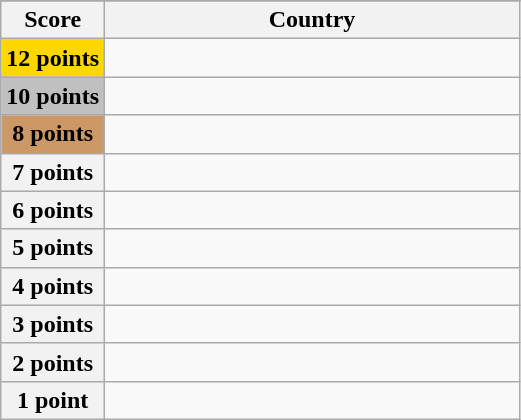<table class="wikitable">
<tr>
</tr>
<tr>
<th scope="col" width="20%">Score</th>
<th scope="col">Country</th>
</tr>
<tr>
<th scope="row" style="background:gold">12 points</th>
<td></td>
</tr>
<tr>
<th scope="row" style="background:silver">10 points</th>
<td></td>
</tr>
<tr>
<th scope="row" style="background:#CC9966">8 points</th>
<td></td>
</tr>
<tr>
<th scope="row">7 points</th>
<td></td>
</tr>
<tr>
<th scope="row">6 points</th>
<td></td>
</tr>
<tr>
<th scope="row">5 points</th>
<td></td>
</tr>
<tr>
<th scope="row">4 points</th>
<td></td>
</tr>
<tr>
<th scope="row">3 points</th>
<td></td>
</tr>
<tr>
<th scope="row">2 points</th>
<td></td>
</tr>
<tr>
<th scope="row">1 point</th>
<td></td>
</tr>
</table>
